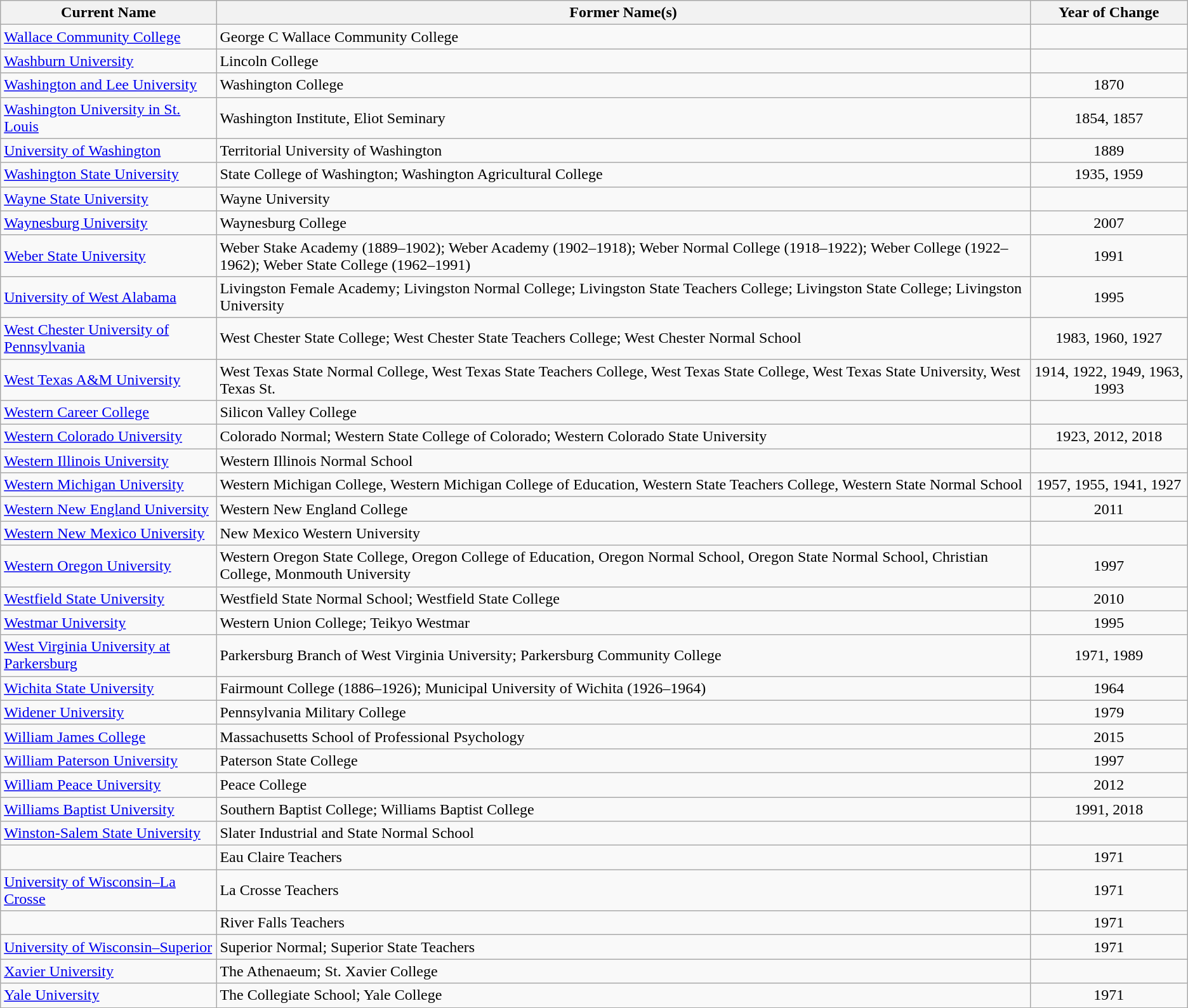<table class="wikitable sortable">
<tr>
<th>Current Name</th>
<th>Former Name(s)</th>
<th>Year of Change</th>
</tr>
<tr>
<td><a href='#'>Wallace Community College</a></td>
<td>George C Wallace Community College</td>
<td></td>
</tr>
<tr>
<td><a href='#'>Washburn University</a></td>
<td>Lincoln College</td>
<td align="center"></td>
</tr>
<tr>
<td><a href='#'>Washington and Lee University</a></td>
<td>Washington College</td>
<td align="center">1870</td>
</tr>
<tr>
<td><a href='#'>Washington University in St. Louis</a></td>
<td>Washington Institute, Eliot Seminary</td>
<td align="center">1854, 1857</td>
</tr>
<tr>
<td><a href='#'>University of Washington</a></td>
<td>Territorial University of Washington</td>
<td align="center">1889</td>
</tr>
<tr>
<td><a href='#'>Washington State University</a></td>
<td>State College of Washington; Washington Agricultural College</td>
<td align="center">1935, 1959</td>
</tr>
<tr>
<td><a href='#'>Wayne State University</a></td>
<td>Wayne University</td>
<td></td>
</tr>
<tr>
<td><a href='#'>Waynesburg University</a></td>
<td>Waynesburg College</td>
<td align="center">2007</td>
</tr>
<tr>
<td><a href='#'>Weber State University</a></td>
<td>Weber Stake Academy (1889–1902); Weber Academy (1902–1918); Weber Normal College (1918–1922); Weber College (1922–1962); Weber State College (1962–1991)</td>
<td align="center">1991</td>
</tr>
<tr>
<td><a href='#'>University of West Alabama</a></td>
<td>Livingston Female Academy; Livingston Normal College; Livingston State Teachers College; Livingston State College; Livingston University</td>
<td align="center">1995</td>
</tr>
<tr>
<td><a href='#'>West Chester University of Pennsylvania</a></td>
<td>West Chester State College; West Chester State Teachers College; West Chester Normal School</td>
<td align="center">1983, 1960, 1927</td>
</tr>
<tr>
<td><a href='#'>West Texas A&M University</a></td>
<td>West Texas State Normal College, West Texas State Teachers College, West Texas State College, West Texas State University, West Texas St.</td>
<td align="center">1914, 1922, 1949, 1963, 1993</td>
</tr>
<tr>
<td><a href='#'>Western Career College</a></td>
<td>Silicon Valley College</td>
<td></td>
</tr>
<tr>
<td><a href='#'>Western Colorado University</a></td>
<td>Colorado Normal; Western State College of Colorado; Western Colorado State University</td>
<td align="center">1923, 2012, 2018</td>
</tr>
<tr>
<td><a href='#'>Western Illinois University</a></td>
<td>Western Illinois Normal School</td>
<td></td>
</tr>
<tr>
<td><a href='#'>Western Michigan University</a></td>
<td>Western Michigan College, Western Michigan College of Education, Western State Teachers College, Western State Normal School</td>
<td align="center">1957, 1955, 1941, 1927</td>
</tr>
<tr>
<td><a href='#'>Western New England University</a></td>
<td>Western New England College</td>
<td align="center">2011</td>
</tr>
<tr>
<td><a href='#'>Western New Mexico University</a></td>
<td>New Mexico Western University</td>
<td align="center"></td>
</tr>
<tr>
<td><a href='#'>Western Oregon University</a></td>
<td>Western Oregon State College, Oregon College of Education, Oregon Normal School, Oregon State Normal School, Christian College, Monmouth University</td>
<td align="center">1997</td>
</tr>
<tr>
<td><a href='#'>Westfield State University</a></td>
<td>Westfield State Normal School; Westfield State College</td>
<td align="center">2010</td>
</tr>
<tr>
<td><a href='#'>Westmar University</a></td>
<td>Western Union College; Teikyo Westmar</td>
<td align="center">1995</td>
</tr>
<tr>
<td><a href='#'>West Virginia University at Parkersburg</a></td>
<td>Parkersburg Branch of West Virginia University; Parkersburg Community College</td>
<td align="center">1971, 1989</td>
</tr>
<tr>
<td><a href='#'>Wichita State University</a></td>
<td>Fairmount College (1886–1926); Municipal University of Wichita (1926–1964)</td>
<td align="center">1964</td>
</tr>
<tr>
<td><a href='#'>Widener University</a></td>
<td>Pennsylvania Military College</td>
<td align="center">1979</td>
</tr>
<tr>
<td><a href='#'>William James College</a></td>
<td>Massachusetts School of Professional Psychology</td>
<td align="center">2015</td>
</tr>
<tr>
<td><a href='#'>William Paterson University</a></td>
<td>Paterson State College</td>
<td align="center">1997</td>
</tr>
<tr>
<td><a href='#'>William Peace University</a></td>
<td>Peace College</td>
<td align="center">2012</td>
</tr>
<tr>
<td><a href='#'>Williams Baptist University</a></td>
<td>Southern Baptist College; Williams Baptist College</td>
<td align="center">1991, 2018</td>
</tr>
<tr>
<td><a href='#'>Winston-Salem State University</a></td>
<td>Slater Industrial and State Normal School</td>
<td></td>
</tr>
<tr>
<td></td>
<td>Eau Claire Teachers</td>
<td align="center">1971</td>
</tr>
<tr>
<td><a href='#'>University of Wisconsin–La Crosse</a></td>
<td>La Crosse Teachers</td>
<td align="center">1971</td>
</tr>
<tr>
<td></td>
<td>River Falls Teachers</td>
<td align="center">1971</td>
</tr>
<tr>
<td><a href='#'>University of Wisconsin–Superior</a></td>
<td>Superior Normal; Superior State Teachers</td>
<td align="center">1971</td>
</tr>
<tr>
<td><a href='#'>Xavier University</a></td>
<td>The Athenaeum; St. Xavier College</td>
<td></td>
</tr>
<tr>
<td><a href='#'>Yale University</a></td>
<td>The Collegiate School; Yale College</td>
<td align="center">1971</td>
</tr>
</table>
